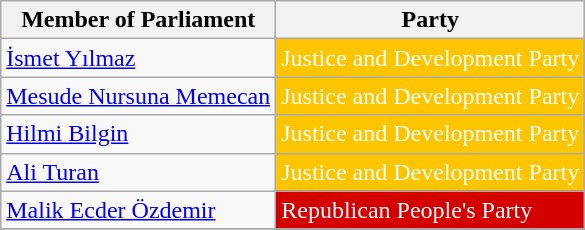<table class="wikitable">
<tr>
<th>Member of Parliament</th>
<th>Party</th>
</tr>
<tr>
<td><a href='#'>İsmet Yılmaz</a></td>
<td style="background:#FDC400; color:white">Justice and Development Party</td>
</tr>
<tr>
<td><a href='#'>Mesude Nursuna Memecan</a></td>
<td style="background:#FDC400; color:white">Justice and Development Party</td>
</tr>
<tr>
<td><a href='#'>Hilmi Bilgin</a></td>
<td style="background:#FDC400; color:white">Justice and Development Party</td>
</tr>
<tr>
<td><a href='#'>Ali Turan</a></td>
<td style="background:#FDC400; color:white">Justice and Development Party</td>
</tr>
<tr>
<td><a href='#'>Malik Ecder Özdemir</a></td>
<td style="background:#D40000; color:white">Republican People's Party</td>
</tr>
<tr>
</tr>
</table>
